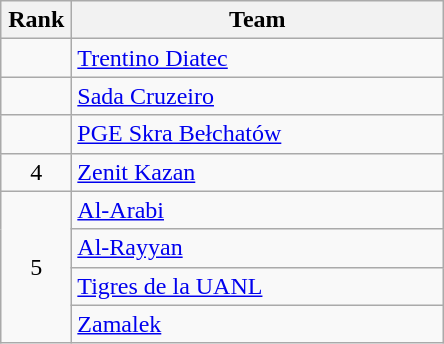<table class="wikitable" style="text-align:center;">
<tr>
<th width=40>Rank</th>
<th width=240>Team</th>
</tr>
<tr>
<td></td>
<td style="text-align:left;"> <a href='#'>Trentino Diatec</a></td>
</tr>
<tr>
<td></td>
<td style="text-align:left;"> <a href='#'>Sada Cruzeiro</a></td>
</tr>
<tr>
<td></td>
<td style="text-align:left;"> <a href='#'>PGE Skra Bełchatów</a></td>
</tr>
<tr>
<td>4</td>
<td style="text-align:left;"> <a href='#'>Zenit Kazan</a></td>
</tr>
<tr>
<td rowspan=4>5</td>
<td style="text-align:left;"> <a href='#'>Al-Arabi</a></td>
</tr>
<tr>
<td style="text-align:left;"> <a href='#'>Al-Rayyan</a></td>
</tr>
<tr>
<td style="text-align:left;"> <a href='#'>Tigres de la UANL</a></td>
</tr>
<tr>
<td style="text-align:left;"> <a href='#'>Zamalek</a></td>
</tr>
</table>
